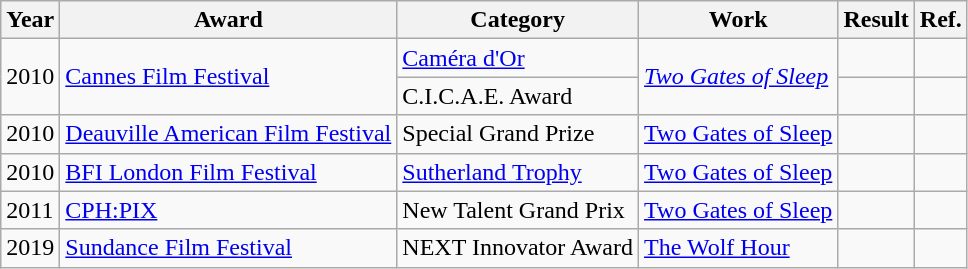<table class="wikitable">
<tr>
<th>Year</th>
<th>Award</th>
<th>Category</th>
<th>Work</th>
<th>Result</th>
<th>Ref.</th>
</tr>
<tr>
<td rowspan="2">2010</td>
<td rowspan="2"><a href='#'>Cannes Film Festival</a></td>
<td><a href='#'>Caméra d'Or</a></td>
<td rowspan="2"><em><a href='#'>Two Gates of Sleep</a></em></td>
<td></td>
<td></td>
</tr>
<tr>
<td>C.I.C.A.E. Award</td>
<td></td>
<td></td>
</tr>
<tr>
<td>2010</td>
<td><a href='#'>Deauville American Film Festival</a></td>
<td>Special Grand Prize</td>
<td><a href='#'>Two Gates of Sleep</a></td>
<td></td>
<td></td>
</tr>
<tr>
<td>2010</td>
<td><a href='#'>BFI London Film Festival</a></td>
<td><a href='#'>Sutherland Trophy</a></td>
<td><a href='#'>Two Gates of Sleep</a></td>
<td></td>
<td></td>
</tr>
<tr>
<td>2011</td>
<td><a href='#'>CPH:PIX</a></td>
<td>New Talent Grand Prix</td>
<td><a href='#'>Two Gates of Sleep</a></td>
<td></td>
<td></td>
</tr>
<tr>
<td>2019</td>
<td><a href='#'>Sundance Film Festival</a></td>
<td>NEXT Innovator Award</td>
<td><a href='#'>The Wolf Hour</a></td>
<td></td>
<td></td>
</tr>
</table>
